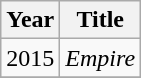<table class="wikitable">
<tr>
<th align="left">Year</th>
<th align="left">Title</th>
</tr>
<tr>
<td>2015</td>
<td><em>Empire</em></td>
</tr>
<tr>
</tr>
</table>
